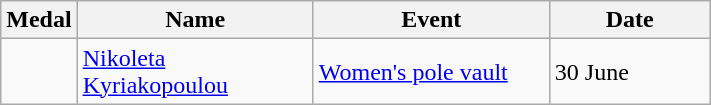<table class="wikitable sortable" style="font-size:100%">
<tr>
<th>Medal</th>
<th width=150>Name</th>
<th width=150>Event</th>
<th width=100>Date</th>
</tr>
<tr>
<td></td>
<td><a href='#'>Nikoleta Kyriakopoulou</a></td>
<td><a href='#'>Women's pole vault</a></td>
<td>30 June</td>
</tr>
</table>
